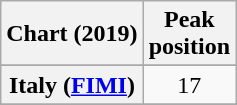<table class="wikitable sortable plainrowheaders" style="text-align:center">
<tr>
<th scope="col">Chart (2019)</th>
<th scope="col">Peak<br>position</th>
</tr>
<tr>
</tr>
<tr>
<th scope="row">Italy (<a href='#'>FIMI</a>)<br></th>
<td>17</td>
</tr>
<tr>
</tr>
<tr>
</tr>
<tr>
</tr>
<tr>
</tr>
</table>
